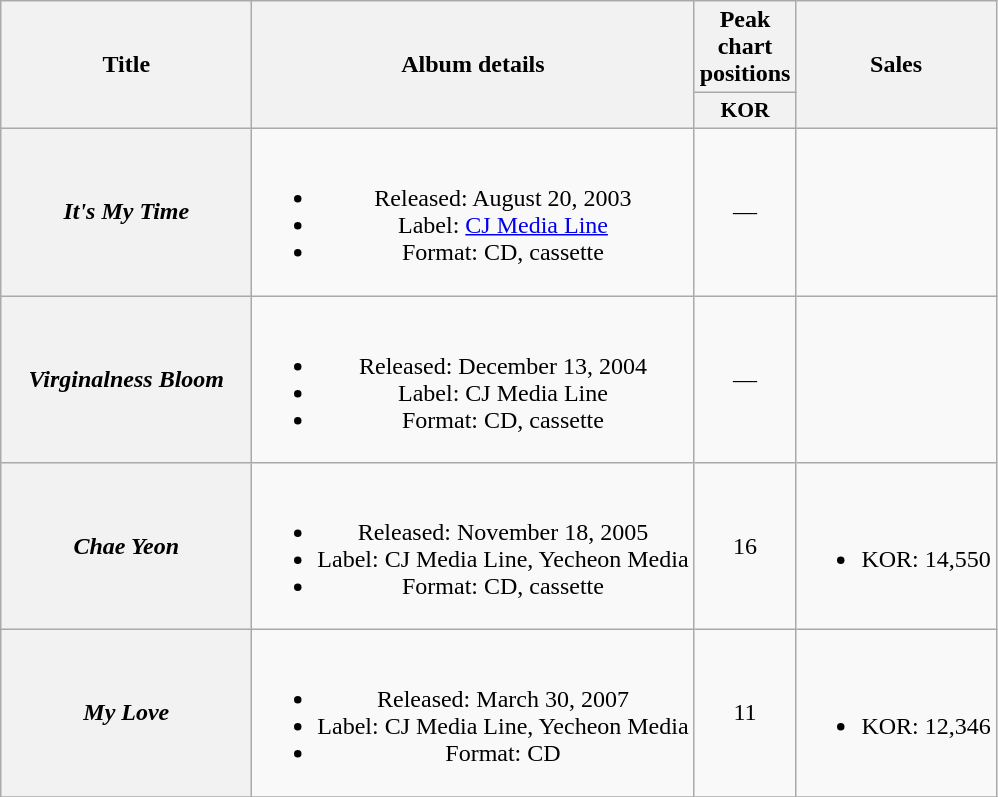<table class="wikitable plainrowheaders" style="text-align:center;">
<tr>
<th scope="col" rowspan="2" style="width:10em;">Title</th>
<th scope="col" rowspan="2">Album details</th>
<th scope="col" colspan="1">Peak chart positions</th>
<th scope="col" rowspan="2">Sales</th>
</tr>
<tr>
<th scope="col" style="width:2.2em;font-size:90%;">KOR<br></th>
</tr>
<tr>
<th scope="row"><em>It's My Time</em></th>
<td><br><ul><li>Released: August 20, 2003</li><li>Label: <a href='#'>CJ Media Line</a></li><li>Format: CD, cassette</li></ul></td>
<td>—</td>
<td></td>
</tr>
<tr>
<th scope="row"><em>Virginalness Bloom</em></th>
<td><br><ul><li>Released: December 13, 2004</li><li>Label: CJ Media Line</li><li>Format: CD, cassette</li></ul></td>
<td>—</td>
<td></td>
</tr>
<tr>
<th scope="row"><em>Chae Yeon</em></th>
<td><br><ul><li>Released: November 18, 2005</li><li>Label: CJ Media Line, Yecheon Media</li><li>Format: CD, cassette</li></ul></td>
<td>16</td>
<td><br><ul><li>KOR: 14,550</li></ul></td>
</tr>
<tr>
<th scope="row"><em>My Love</em></th>
<td><br><ul><li>Released: March 30, 2007</li><li>Label: CJ Media Line, Yecheon Media</li><li>Format: CD</li></ul></td>
<td>11</td>
<td><br><ul><li>KOR: 12,346</li></ul></td>
</tr>
<tr>
</tr>
</table>
